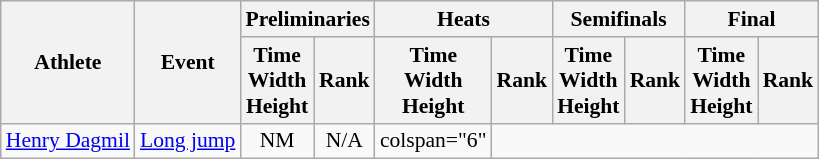<table class="wikitable" style="font-size:90%">
<tr>
<th rowspan="2">Athlete</th>
<th rowspan="2">Event</th>
<th colspan="2">Preliminaries</th>
<th colspan="2">Heats</th>
<th colspan="2">Semifinals</th>
<th colspan="2">Final</th>
</tr>
<tr>
<th>Time<br>Width<br>Height</th>
<th>Rank</th>
<th>Time<br>Width<br>Height</th>
<th>Rank</th>
<th>Time<br>Width<br>Height</th>
<th>Rank</th>
<th>Time<br>Width<br>Height</th>
<th>Rank</th>
</tr>
<tr>
<td><a href='#'>Henry Dagmil</a></td>
<td><a href='#'>Long jump</a></td>
<td align=center>NM</td>
<td align=center>N/A</td>
<td>colspan="6" </td>
</tr>
</table>
